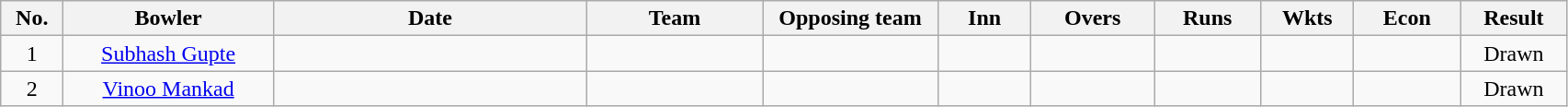<table class="wikitable sortable" style="font-size: 100%">
<tr align=center>
<th scope="col" width="38">No.</th>
<th scope="col" width="145">Bowler</th>
<th scope="col" width="220">Date</th>
<th scope="col" width="120">Team</th>
<th scope="col" width="120">Opposing team</th>
<th scope="col" width="60">Inn</th>
<th scope="col" width="82">Overs</th>
<th scope="col" width="70">Runs</th>
<th scope="col" width="60">Wkts</th>
<th scope="col" width="70">Econ</th>
<th scope="col" width="70">Result</th>
</tr>
<tr align="center">
<td scope="row">1</td>
<td><a href='#'>Subhash Gupte</a></td>
<td></td>
<td></td>
<td></td>
<td></td>
<td></td>
<td></td>
<td></td>
<td></td>
<td>Drawn</td>
</tr>
<tr align="center">
<td scope="row">2</td>
<td><a href='#'>Vinoo Mankad</a></td>
<td></td>
<td></td>
<td></td>
<td></td>
<td></td>
<td></td>
<td></td>
<td></td>
<td>Drawn</td>
</tr>
</table>
